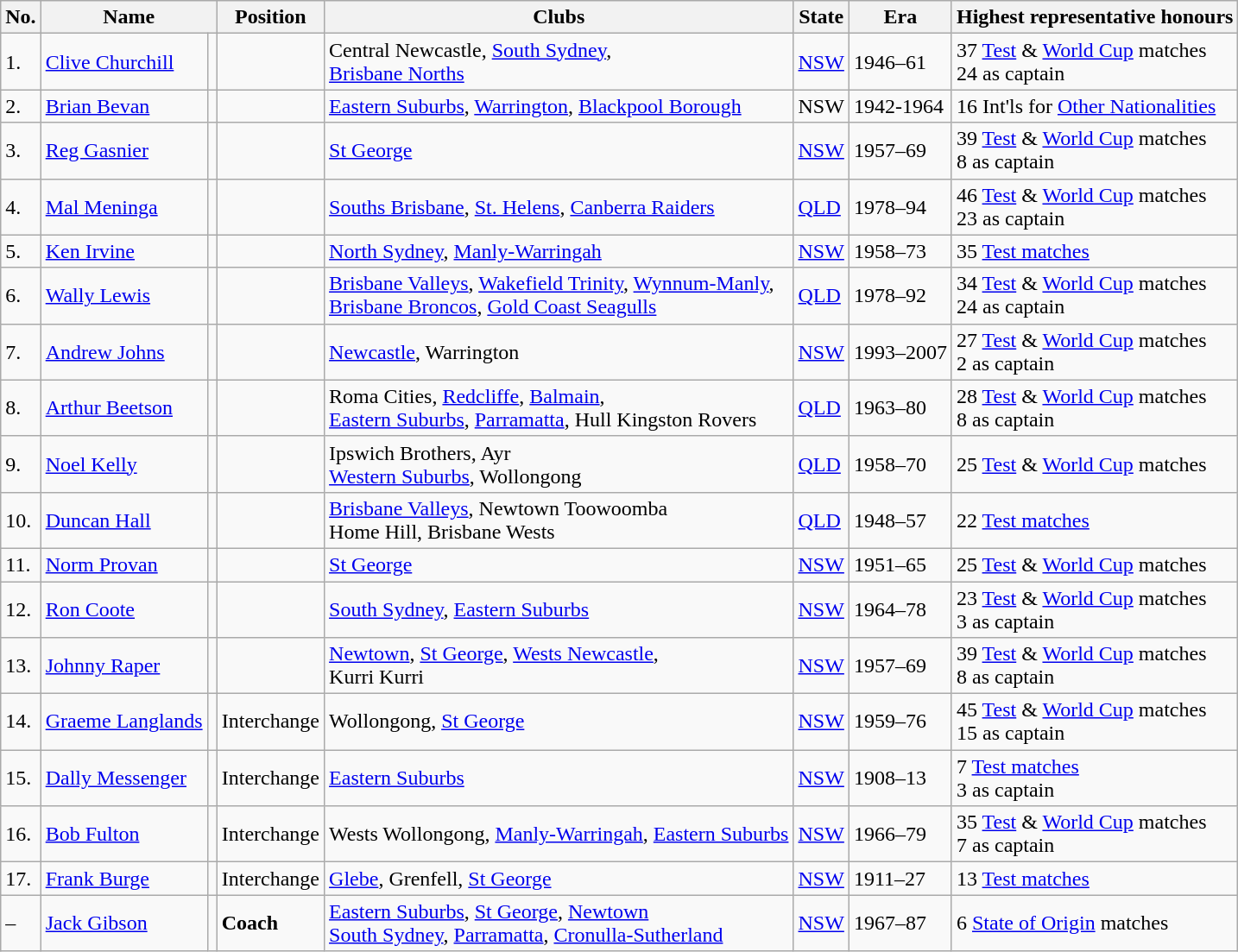<table class = "wikitable sortable">
<tr>
<th>No.</th>
<th colspan=2>Name</th>
<th>Position</th>
<th>Clubs</th>
<th>State</th>
<th>Era</th>
<th>Highest representative honours</th>
</tr>
<tr>
<td>1.</td>
<td><a href='#'>Clive Churchill</a></td>
<td></td>
<td></td>
<td>Central Newcastle, <a href='#'>South Sydney</a>,<br> <a href='#'>Brisbane Norths</a></td>
<td><a href='#'>NSW</a></td>
<td>1946–61</td>
<td>37 <a href='#'>Test</a> & <a href='#'>World Cup</a> matches<br>24 as captain</td>
</tr>
<tr>
<td>2.</td>
<td><a href='#'>Brian Bevan</a></td>
<td></td>
<td></td>
<td><a href='#'>Eastern Suburbs</a>, <a href='#'>Warrington</a>, <a href='#'>Blackpool Borough</a></td>
<td>NSW</td>
<td>1942-1964</td>
<td>16 Int'ls for <a href='#'>Other Nationalities</a></td>
</tr>
<tr>
<td>3.</td>
<td><a href='#'>Reg Gasnier</a></td>
<td></td>
<td></td>
<td><a href='#'>St George</a></td>
<td><a href='#'>NSW</a></td>
<td>1957–69</td>
<td>39 <a href='#'>Test</a> & <a href='#'>World Cup</a> matches<br>8 as captain</td>
</tr>
<tr>
<td>4.</td>
<td><a href='#'>Mal Meninga</a></td>
<td></td>
<td></td>
<td><a href='#'>Souths Brisbane</a>, <a href='#'>St. Helens</a>, <a href='#'>Canberra Raiders</a></td>
<td><a href='#'>QLD</a></td>
<td>1978–94</td>
<td>46 <a href='#'>Test</a> & <a href='#'>World Cup</a> matches<br>23 as captain</td>
</tr>
<tr>
<td>5.</td>
<td><a href='#'>Ken Irvine</a></td>
<td></td>
<td></td>
<td><a href='#'>North Sydney</a>, <a href='#'>Manly-Warringah</a></td>
<td><a href='#'>NSW</a></td>
<td>1958–73</td>
<td>35 <a href='#'>Test matches</a></td>
</tr>
<tr>
<td>6.</td>
<td><a href='#'>Wally Lewis</a></td>
<td></td>
<td></td>
<td><a href='#'>Brisbane Valleys</a>, <a href='#'>Wakefield Trinity</a>, <a href='#'>Wynnum-Manly</a>,<br><a href='#'>Brisbane Broncos</a>, <a href='#'>Gold Coast Seagulls</a></td>
<td><a href='#'>QLD</a></td>
<td>1978–92</td>
<td>34 <a href='#'>Test</a> & <a href='#'>World Cup</a> matches<br>24 as captain</td>
</tr>
<tr>
<td>7.</td>
<td><a href='#'>Andrew Johns</a></td>
<td></td>
<td></td>
<td><a href='#'>Newcastle</a>, Warrington</td>
<td><a href='#'>NSW</a></td>
<td>1993–2007</td>
<td>27 <a href='#'>Test</a> & <a href='#'>World Cup</a> matches<br>2 as captain</td>
</tr>
<tr>
<td>8.</td>
<td><a href='#'>Arthur Beetson</a></td>
<td></td>
<td></td>
<td>Roma Cities, <a href='#'>Redcliffe</a>, <a href='#'>Balmain</a>,<br><a href='#'>Eastern Suburbs</a>, <a href='#'>Parramatta</a>, Hull Kingston Rovers</td>
<td><a href='#'>QLD</a></td>
<td>1963–80</td>
<td>28 <a href='#'>Test</a> & <a href='#'>World Cup</a> matches<br>8 as captain</td>
</tr>
<tr>
<td>9.</td>
<td><a href='#'>Noel Kelly</a></td>
<td></td>
<td></td>
<td>Ipswich Brothers, Ayr<br><a href='#'>Western Suburbs</a>, Wollongong</td>
<td><a href='#'>QLD</a></td>
<td>1958–70</td>
<td>25 <a href='#'>Test</a> & <a href='#'>World Cup</a> matches</td>
</tr>
<tr>
<td>10.</td>
<td><a href='#'>Duncan Hall</a></td>
<td></td>
<td></td>
<td><a href='#'>Brisbane Valleys</a>, Newtown Toowoomba<br>Home Hill, Brisbane Wests</td>
<td><a href='#'>QLD</a></td>
<td>1948–57</td>
<td>22 <a href='#'>Test matches</a></td>
</tr>
<tr>
<td>11.</td>
<td><a href='#'>Norm Provan</a></td>
<td></td>
<td></td>
<td><a href='#'>St George</a></td>
<td><a href='#'>NSW</a></td>
<td>1951–65</td>
<td>25 <a href='#'>Test</a> & <a href='#'>World Cup</a> matches</td>
</tr>
<tr>
<td>12.</td>
<td><a href='#'>Ron Coote</a></td>
<td></td>
<td></td>
<td><a href='#'>South Sydney</a>, <a href='#'>Eastern Suburbs</a></td>
<td><a href='#'>NSW</a></td>
<td>1964–78</td>
<td>23 <a href='#'>Test</a> & <a href='#'>World Cup</a> matches<br>3 as captain</td>
</tr>
<tr>
<td>13.</td>
<td><a href='#'>Johnny Raper</a></td>
<td></td>
<td></td>
<td><a href='#'>Newtown</a>, <a href='#'>St George</a>, <a href='#'>Wests Newcastle</a>,<br>Kurri Kurri</td>
<td><a href='#'>NSW</a></td>
<td>1957–69</td>
<td>39 <a href='#'>Test</a> & <a href='#'>World Cup</a> matches<br>8 as captain</td>
</tr>
<tr>
<td>14.</td>
<td><a href='#'>Graeme Langlands</a></td>
<td></td>
<td>Interchange</td>
<td>Wollongong, <a href='#'>St George</a></td>
<td><a href='#'>NSW</a></td>
<td>1959–76</td>
<td>45 <a href='#'>Test</a> & <a href='#'>World Cup</a> matches<br>15 as captain</td>
</tr>
<tr>
<td>15.</td>
<td><a href='#'>Dally Messenger</a></td>
<td></td>
<td>Interchange</td>
<td><a href='#'>Eastern Suburbs</a></td>
<td><a href='#'>NSW</a></td>
<td>1908–13</td>
<td>7 <a href='#'>Test matches</a><br>3 as captain</td>
</tr>
<tr>
<td>16.</td>
<td><a href='#'>Bob Fulton</a></td>
<td></td>
<td>Interchange</td>
<td>Wests Wollongong, <a href='#'>Manly-Warringah</a>, <a href='#'>Eastern Suburbs</a></td>
<td><a href='#'>NSW</a></td>
<td>1966–79</td>
<td>35 <a href='#'>Test</a> & <a href='#'>World Cup</a> matches<br>7 as captain</td>
</tr>
<tr>
<td>17.</td>
<td><a href='#'>Frank Burge</a></td>
<td></td>
<td>Interchange</td>
<td><a href='#'>Glebe</a>, Grenfell, <a href='#'>St George</a></td>
<td><a href='#'>NSW</a></td>
<td>1911–27</td>
<td>13 <a href='#'>Test matches</a></td>
</tr>
<tr>
<td>–</td>
<td><a href='#'>Jack Gibson</a></td>
<td></td>
<td><strong>Coach</strong></td>
<td><a href='#'>Eastern Suburbs</a>, <a href='#'>St George</a>, <a href='#'>Newtown</a><br><a href='#'>South Sydney</a>, <a href='#'>Parramatta</a>, <a href='#'>Cronulla-Sutherland</a></td>
<td><a href='#'>NSW</a></td>
<td>1967–87</td>
<td>6 <a href='#'>State of Origin</a> matches</td>
</tr>
</table>
